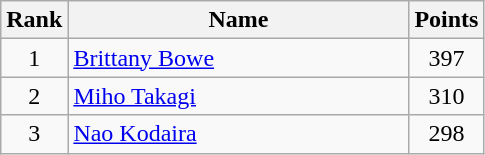<table class="wikitable" border="1" style="text-align:center">
<tr>
<th width=30>Rank</th>
<th width=220>Name</th>
<th width=25>Points</th>
</tr>
<tr>
<td>1</td>
<td align="left"> <a href='#'>Brittany Bowe</a></td>
<td>397</td>
</tr>
<tr>
<td>2</td>
<td align="left"> <a href='#'>Miho Takagi</a></td>
<td>310</td>
</tr>
<tr>
<td>3</td>
<td align="left"> <a href='#'>Nao Kodaira</a></td>
<td>298</td>
</tr>
</table>
